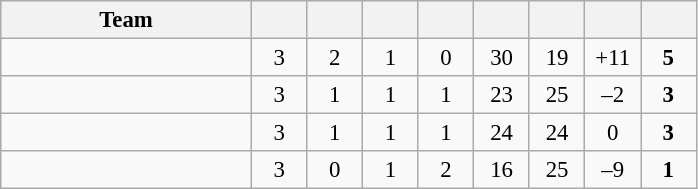<table class="wikitable" style="text-align:center; font-size:95%;">
<tr>
<th width=160>Team</th>
<th width=30></th>
<th width=30></th>
<th width=30></th>
<th width=30></th>
<th width=30></th>
<th width=30></th>
<th width=30></th>
<th width=30></th>
</tr>
<tr>
<td align=left></td>
<td>3</td>
<td>2</td>
<td>1</td>
<td>0</td>
<td>30</td>
<td>19</td>
<td>+11</td>
<td><strong>5</strong></td>
</tr>
<tr>
<td align=left></td>
<td>3</td>
<td>1</td>
<td>1</td>
<td>1</td>
<td>23</td>
<td>25</td>
<td>–2</td>
<td><strong>3</strong></td>
</tr>
<tr>
<td align=left></td>
<td>3</td>
<td>1</td>
<td>1</td>
<td>1</td>
<td>24</td>
<td>24</td>
<td>0</td>
<td><strong>3</strong></td>
</tr>
<tr>
<td align=left></td>
<td>3</td>
<td>0</td>
<td>1</td>
<td>2</td>
<td>16</td>
<td>25</td>
<td>–9</td>
<td><strong>1</strong></td>
</tr>
</table>
